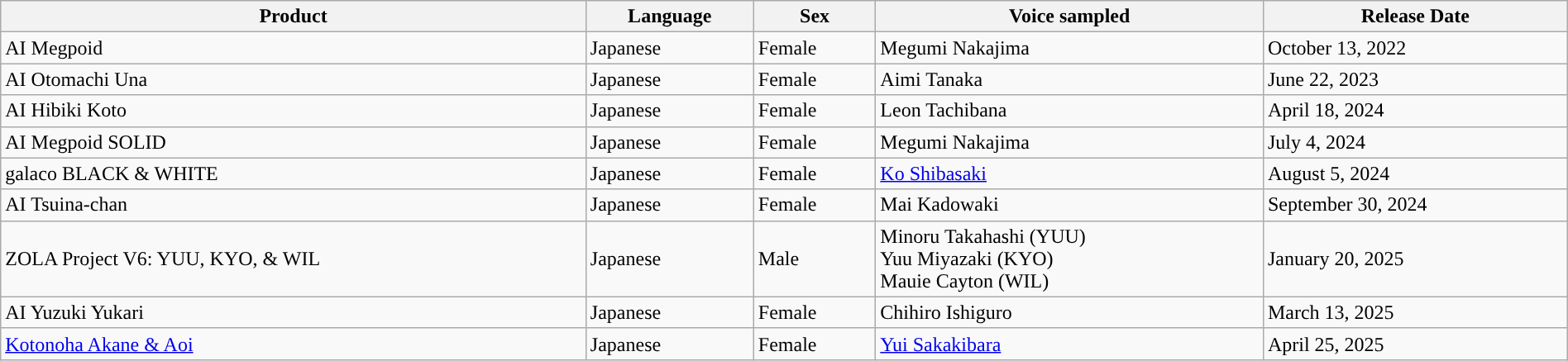<table class="wikitable" style="text-align:left; width:100%">
<tr>
<th>Product</th>
<th>Language</th>
<th>Sex</th>
<th>Voice sampled</th>
<th>Release Date</th>
</tr>
<tr>
<td>AI Megpoid</td>
<td>Japanese</td>
<td>Female</td>
<td>Megumi Nakajima</td>
<td>October 13, 2022</td>
</tr>
<tr>
<td>AI Otomachi Una</td>
<td>Japanese</td>
<td>Female</td>
<td>Aimi Tanaka</td>
<td>June 22, 2023</td>
</tr>
<tr>
<td>AI Hibiki Koto</td>
<td>Japanese</td>
<td>Female</td>
<td>Leon Tachibana</td>
<td>April 18, 2024</td>
</tr>
<tr>
<td>AI Megpoid SOLID</td>
<td>Japanese</td>
<td>Female</td>
<td>Megumi Nakajima</td>
<td>July 4, 2024</td>
</tr>
<tr>
<td>galaco BLACK & WHITE</td>
<td>Japanese</td>
<td>Female</td>
<td><a href='#'>Ko Shibasaki</a></td>
<td>August 5, 2024</td>
</tr>
<tr>
<td>AI Tsuina-chan</td>
<td>Japanese</td>
<td>Female</td>
<td>Mai Kadowaki</td>
<td>September 30, 2024</td>
</tr>
<tr>
<td>ZOLA Project V6: YUU, KYO, & WIL</td>
<td>Japanese</td>
<td>Male</td>
<td>Minoru Takahashi (YUU)<br>Yuu Miyazaki (KYO)<br>Mauie Cayton (WIL)</td>
<td>January 20, 2025</td>
</tr>
<tr>
<td>AI Yuzuki Yukari</td>
<td>Japanese</td>
<td>Female</td>
<td>Chihiro Ishiguro</td>
<td>March 13, 2025</td>
</tr>
<tr>
<td><a href='#'>Kotonoha Akane & Aoi</a></td>
<td>Japanese</td>
<td>Female</td>
<td><a href='#'>Yui Sakakibara</a></td>
<td>April 25, 2025</td>
</tr>
</table>
